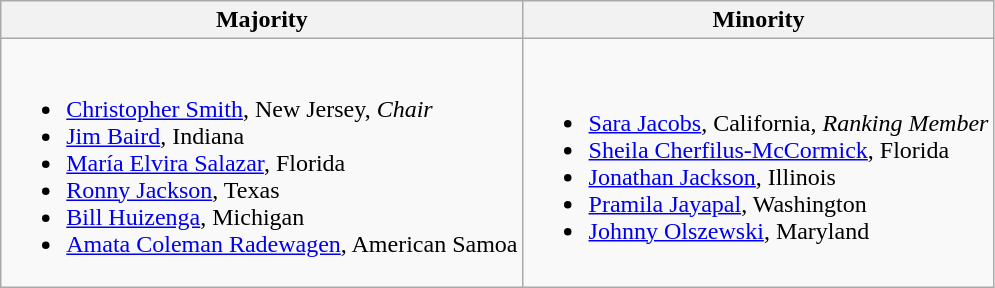<table class=wikitable>
<tr>
<th>Majority</th>
<th>Minority</th>
</tr>
<tr>
<td><br><ul><li><a href='#'>Christopher Smith</a>,  New Jersey, <em>Chair</em></li><li><a href='#'>Jim Baird</a>, Indiana</li><li><a href='#'>María Elvira Salazar</a>, Florida</li><li><a href='#'>Ronny Jackson</a>, Texas</li><li><a href='#'>Bill Huizenga</a>, Michigan</li><li><a href='#'>Amata Coleman Radewagen</a>, American Samoa</li></ul></td>
<td><br><ul><li><a href='#'>Sara Jacobs</a>, California, <em>Ranking Member</em></li><li><a href='#'>Sheila Cherfilus-McCormick</a>, Florida</li><li><a href='#'>Jonathan Jackson</a>, Illinois</li><li><a href='#'>Pramila Jayapal</a>, Washington</li><li><a href='#'>Johnny Olszewski</a>, Maryland</li></ul></td>
</tr>
</table>
